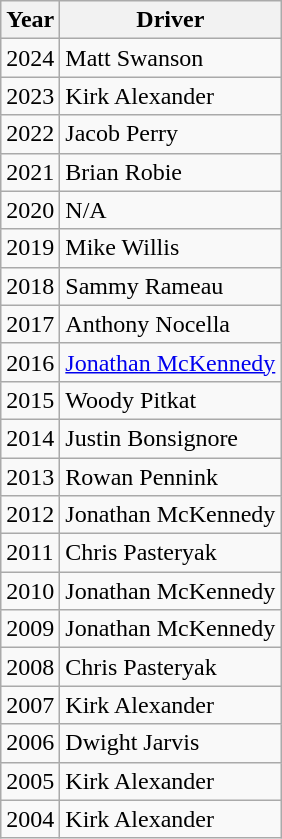<table class="wikitable">
<tr>
<th>Year</th>
<th>Driver</th>
</tr>
<tr>
<td>2024</td>
<td>Matt Swanson</td>
</tr>
<tr>
<td>2023</td>
<td>Kirk Alexander</td>
</tr>
<tr>
<td>2022</td>
<td>Jacob Perry</td>
</tr>
<tr>
<td>2021</td>
<td>Brian Robie</td>
</tr>
<tr>
<td>2020</td>
<td>N/A</td>
</tr>
<tr>
<td>2019</td>
<td>Mike Willis</td>
</tr>
<tr>
<td>2018</td>
<td>Sammy Rameau</td>
</tr>
<tr>
<td>2017</td>
<td>Anthony Nocella</td>
</tr>
<tr>
<td>2016</td>
<td><a href='#'>Jonathan McKennedy</a></td>
</tr>
<tr>
<td>2015</td>
<td>Woody Pitkat</td>
</tr>
<tr>
<td>2014</td>
<td>Justin Bonsignore</td>
</tr>
<tr>
<td>2013</td>
<td>Rowan Pennink</td>
</tr>
<tr>
<td>2012</td>
<td>Jonathan McKennedy</td>
</tr>
<tr>
<td>2011</td>
<td>Chris Pasteryak</td>
</tr>
<tr>
<td>2010</td>
<td>Jonathan McKennedy</td>
</tr>
<tr>
<td>2009</td>
<td>Jonathan McKennedy</td>
</tr>
<tr>
<td>2008</td>
<td>Chris Pasteryak</td>
</tr>
<tr>
<td>2007</td>
<td>Kirk Alexander</td>
</tr>
<tr>
<td>2006</td>
<td>Dwight Jarvis</td>
</tr>
<tr>
<td>2005</td>
<td>Kirk Alexander</td>
</tr>
<tr>
<td>2004</td>
<td>Kirk Alexander</td>
</tr>
</table>
